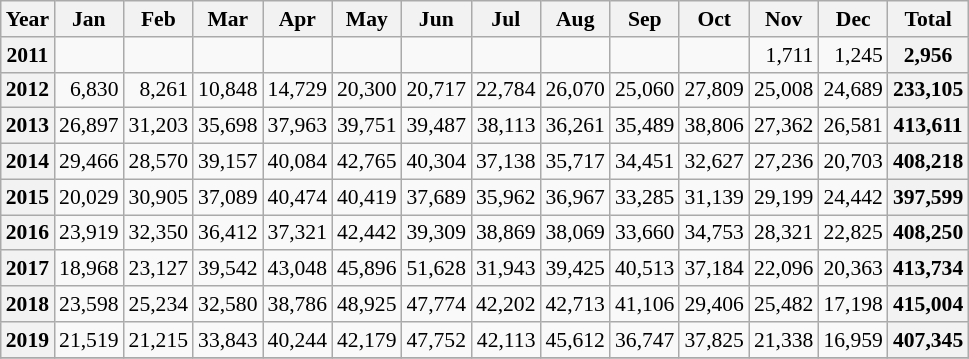<table class=wikitable style="text-align:right; font-size:0.9em;">
<tr>
<th>Year</th>
<th>Jan</th>
<th>Feb</th>
<th>Mar</th>
<th>Apr</th>
<th>May</th>
<th>Jun</th>
<th>Jul</th>
<th>Aug</th>
<th>Sep</th>
<th>Oct</th>
<th>Nov</th>
<th>Dec</th>
<th>Total</th>
</tr>
<tr>
<th>2011</th>
<td></td>
<td></td>
<td></td>
<td></td>
<td></td>
<td></td>
<td></td>
<td></td>
<td></td>
<td></td>
<td>1,711</td>
<td>1,245</td>
<th>2,956</th>
</tr>
<tr>
<th>2012</th>
<td>6,830</td>
<td>8,261</td>
<td>10,848</td>
<td>14,729</td>
<td>20,300</td>
<td>20,717</td>
<td>22,784</td>
<td>26,070</td>
<td>25,060</td>
<td>27,809</td>
<td>25,008</td>
<td>24,689</td>
<th>233,105</th>
</tr>
<tr>
<th>2013</th>
<td>26,897</td>
<td>31,203</td>
<td>35,698</td>
<td>37,963</td>
<td>39,751</td>
<td>39,487</td>
<td>38,113</td>
<td>36,261</td>
<td>35,489</td>
<td>38,806</td>
<td>27,362</td>
<td>26,581</td>
<th>413,611</th>
</tr>
<tr>
<th>2014</th>
<td>29,466</td>
<td>28,570</td>
<td>39,157</td>
<td>40,084</td>
<td>42,765</td>
<td>40,304</td>
<td>37,138</td>
<td>35,717</td>
<td>34,451</td>
<td>32,627</td>
<td>27,236</td>
<td>20,703</td>
<th>408,218</th>
</tr>
<tr>
<th>2015</th>
<td>20,029</td>
<td>30,905</td>
<td>37,089</td>
<td>40,474</td>
<td>40,419</td>
<td>37,689</td>
<td>35,962</td>
<td>36,967</td>
<td>33,285</td>
<td>31,139</td>
<td>29,199</td>
<td>24,442</td>
<th>397,599</th>
</tr>
<tr>
<th>2016</th>
<td>23,919</td>
<td>32,350</td>
<td>36,412</td>
<td>37,321</td>
<td>42,442</td>
<td>39,309</td>
<td>38,869</td>
<td>38,069</td>
<td>33,660</td>
<td>34,753</td>
<td>28,321</td>
<td>22,825</td>
<th>408,250</th>
</tr>
<tr>
<th>2017</th>
<td>18,968</td>
<td>23,127</td>
<td>39,542</td>
<td>43,048</td>
<td>45,896</td>
<td>51,628</td>
<td>31,943</td>
<td>39,425</td>
<td>40,513</td>
<td>37,184</td>
<td>22,096</td>
<td>20,363</td>
<th>413,734</th>
</tr>
<tr>
<th>2018</th>
<td>23,598</td>
<td>25,234</td>
<td>32,580</td>
<td>38,786</td>
<td>48,925</td>
<td>47,774</td>
<td>42,202</td>
<td>42,713</td>
<td>41,106</td>
<td>29,406</td>
<td>25,482</td>
<td>17,198</td>
<th>415,004</th>
</tr>
<tr>
<th>2019</th>
<td>21,519</td>
<td>21,215</td>
<td>33,843</td>
<td>40,244</td>
<td>42,179</td>
<td>47,752</td>
<td>42,113</td>
<td>45,612</td>
<td>36,747</td>
<td>37,825</td>
<td>21,338</td>
<td>16,959</td>
<th>407,345</th>
</tr>
<tr>
</tr>
</table>
